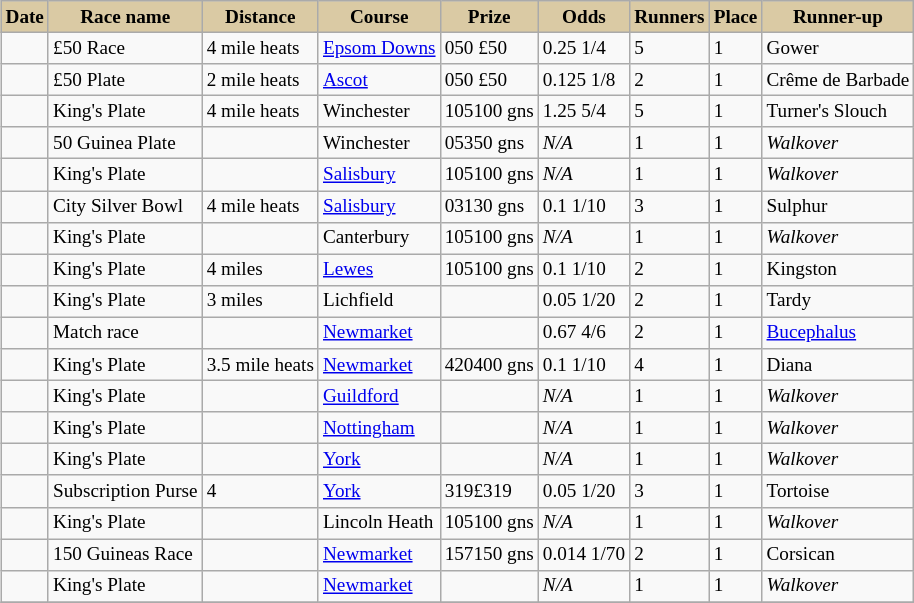<table class = "wikitable sortable" | border="1" cellpadding="1" style=" text-align:centre; margin-left:1em; float:centre ;border-collapse: collapse; font-size:80%">
<tr style="background:#dacaa4; text-align:center;">
<th style="background:#dacaa4;">Date</th>
<th style="background:#dacaa4;">Race name</th>
<th style="background:#dacaa4;">Distance</th>
<th style="background:#dacaa4;">Course</th>
<th style="background:#dacaa4;">Prize</th>
<th style="background:#dacaa4;">Odds</th>
<th style="background:#dacaa4;">Runners</th>
<th style="background:#dacaa4;">Place</th>
<th style="background:#dacaa4;">Runner-up</th>
</tr>
<tr>
<td></td>
<td>£50 Race</td>
<td>4 mile heats</td>
<td><a href='#'>Epsom Downs</a></td>
<td><span>050</span> £50</td>
<td><span>0.25</span> 1/4</td>
<td>5</td>
<td>1</td>
<td>Gower</td>
</tr>
<tr>
<td></td>
<td>£50 Plate</td>
<td>2 mile heats</td>
<td><a href='#'>Ascot</a></td>
<td><span>050</span> £50</td>
<td><span>0.125</span> 1/8</td>
<td>2</td>
<td>1</td>
<td>Crême de Barbade</td>
</tr>
<tr>
<td></td>
<td>King's Plate</td>
<td>4 mile heats</td>
<td>Winchester</td>
<td><span>105</span>100 gns</td>
<td><span>1.25</span> 5/4</td>
<td>5</td>
<td>1</td>
<td>Turner's Slouch</td>
</tr>
<tr>
<td></td>
<td>50 Guinea Plate</td>
<td></td>
<td>Winchester</td>
<td><span>053</span>50 gns</td>
<td><em>N/A</em></td>
<td>1</td>
<td>1</td>
<td><em>Walkover</em></td>
</tr>
<tr>
<td></td>
<td>King's Plate</td>
<td></td>
<td><a href='#'>Salisbury</a></td>
<td><span>105</span>100 gns</td>
<td><em>N/A</em></td>
<td>1</td>
<td>1</td>
<td><em>Walkover</em></td>
</tr>
<tr>
<td></td>
<td>City Silver Bowl</td>
<td>4 mile heats</td>
<td><a href='#'>Salisbury</a></td>
<td><span>031</span>30 gns</td>
<td><span>0.1</span> 1/10</td>
<td>3</td>
<td>1</td>
<td>Sulphur</td>
</tr>
<tr>
<td></td>
<td>King's Plate</td>
<td></td>
<td>Canterbury</td>
<td><span>105</span>100 gns</td>
<td><em>N/A</em></td>
<td>1</td>
<td>1</td>
<td><em>Walkover</em></td>
</tr>
<tr>
<td></td>
<td>King's Plate</td>
<td>4 miles</td>
<td><a href='#'>Lewes</a></td>
<td><span>105</span>100 gns</td>
<td><span>0.1</span> 1/10</td>
<td>2</td>
<td>1</td>
<td>Kingston</td>
</tr>
<tr>
<td></td>
<td>King's Plate</td>
<td>3 miles</td>
<td>Lichfield</td>
<td></td>
<td><span>0.05</span> 1/20</td>
<td>2</td>
<td>1</td>
<td>Tardy</td>
</tr>
<tr>
<td></td>
<td>Match race</td>
<td></td>
<td><a href='#'>Newmarket</a></td>
<td></td>
<td><span>0.67</span> 4/6</td>
<td>2</td>
<td>1</td>
<td><a href='#'>Bucephalus</a></td>
</tr>
<tr>
<td></td>
<td>King's Plate</td>
<td>3.5 mile heats</td>
<td><a href='#'>Newmarket</a></td>
<td><span>420</span>400 gns</td>
<td><span>0.1</span> 1/10</td>
<td>4</td>
<td>1</td>
<td>Diana</td>
</tr>
<tr>
<td></td>
<td>King's Plate</td>
<td></td>
<td><a href='#'>Guildford</a></td>
<td></td>
<td><em>N/A</em></td>
<td>1</td>
<td>1</td>
<td><em>Walkover</em></td>
</tr>
<tr>
<td></td>
<td>King's Plate</td>
<td></td>
<td><a href='#'>Nottingham</a></td>
<td></td>
<td><em>N/A</em></td>
<td>1</td>
<td>1</td>
<td><em>Walkover</em></td>
</tr>
<tr>
<td></td>
<td>King's Plate</td>
<td></td>
<td><a href='#'>York</a></td>
<td></td>
<td><em>N/A</em></td>
<td>1</td>
<td>1</td>
<td><em>Walkover</em></td>
</tr>
<tr>
<td></td>
<td>Subscription Purse</td>
<td>4</td>
<td><a href='#'>York</a></td>
<td><span>319</span>£319</td>
<td><span>0.05</span> 1/20</td>
<td>3</td>
<td>1</td>
<td>Tortoise</td>
</tr>
<tr>
<td></td>
<td>King's Plate</td>
<td></td>
<td>Lincoln Heath</td>
<td><span>105</span>100 gns</td>
<td><em>N/A</em></td>
<td>1</td>
<td>1</td>
<td><em>Walkover</em></td>
</tr>
<tr>
<td></td>
<td>150 Guineas Race</td>
<td></td>
<td><a href='#'>Newmarket</a></td>
<td><span>157</span>150 gns</td>
<td><span>0.014</span> 1/70</td>
<td>2</td>
<td>1</td>
<td>Corsican</td>
</tr>
<tr>
<td></td>
<td>King's Plate</td>
<td></td>
<td><a href='#'>Newmarket</a></td>
<td></td>
<td><em>N/A</em></td>
<td>1</td>
<td>1</td>
<td><em>Walkover</em></td>
</tr>
<tr>
</tr>
</table>
